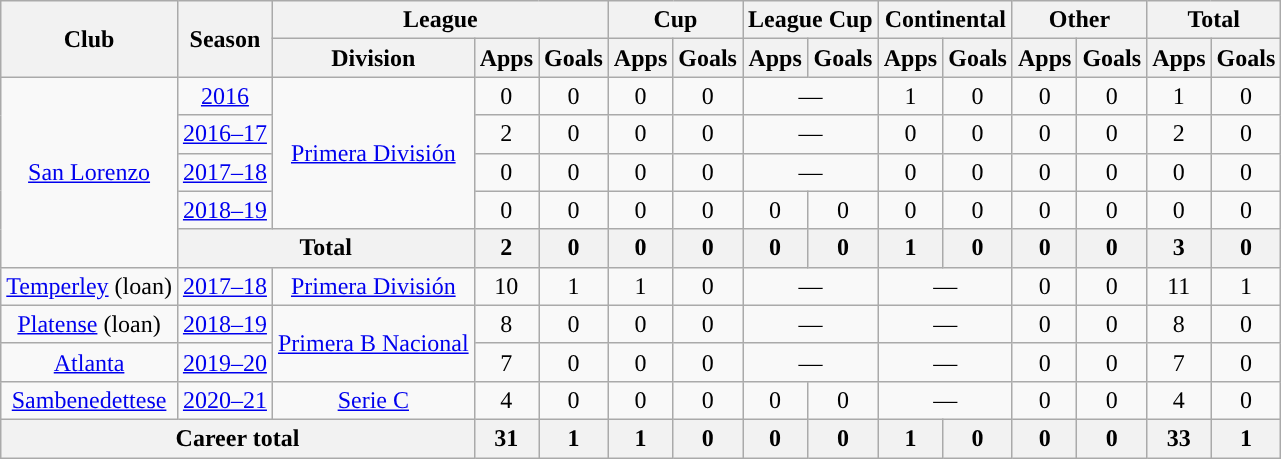<table class="wikitable" style="text-align:center">
<tr>
<th rowspan="2">Club</th>
<th rowspan="2">Season</th>
<th colspan="3">League</th>
<th colspan="2">Cup</th>
<th colspan="2">League Cup</th>
<th colspan="2">Continental</th>
<th colspan="2">Other</th>
<th colspan="2">Total</th>
</tr>
<tr>
<th>Division</th>
<th>Apps</th>
<th>Goals</th>
<th>Apps</th>
<th>Goals</th>
<th>Apps</th>
<th>Goals</th>
<th>Apps</th>
<th>Goals</th>
<th>Apps</th>
<th>Goals</th>
<th>Apps</th>
<th>Goals</th>
</tr>
<tr>
<td rowspan="5"><a href='#'>San Lorenzo</a></td>
<td><a href='#'>2016</a></td>
<td rowspan="4"><a href='#'>Primera División</a></td>
<td>0</td>
<td>0</td>
<td>0</td>
<td>0</td>
<td colspan="2">—</td>
<td>1</td>
<td>0</td>
<td>0</td>
<td>0</td>
<td>1</td>
<td>0</td>
</tr>
<tr>
<td><a href='#'>2016–17</a></td>
<td>2</td>
<td>0</td>
<td>0</td>
<td>0</td>
<td colspan="2">—</td>
<td>0</td>
<td>0</td>
<td>0</td>
<td>0</td>
<td>2</td>
<td>0</td>
</tr>
<tr>
<td><a href='#'>2017–18</a></td>
<td>0</td>
<td>0</td>
<td>0</td>
<td>0</td>
<td colspan="2">—</td>
<td>0</td>
<td>0</td>
<td>0</td>
<td>0</td>
<td>0</td>
<td>0</td>
</tr>
<tr>
<td><a href='#'>2018–19</a></td>
<td>0</td>
<td>0</td>
<td>0</td>
<td>0</td>
<td>0</td>
<td>0</td>
<td>0</td>
<td>0</td>
<td>0</td>
<td>0</td>
<td>0</td>
<td>0</td>
</tr>
<tr>
<th colspan="2">Total</th>
<th>2</th>
<th>0</th>
<th>0</th>
<th>0</th>
<th>0</th>
<th>0</th>
<th>1</th>
<th>0</th>
<th>0</th>
<th>0</th>
<th>3</th>
<th>0</th>
</tr>
<tr>
<td rowspan="1"><a href='#'>Temperley</a> (loan)</td>
<td><a href='#'>2017–18</a></td>
<td rowspan="1"><a href='#'>Primera División</a></td>
<td>10</td>
<td>1</td>
<td>1</td>
<td>0</td>
<td colspan="2">—</td>
<td colspan="2">—</td>
<td>0</td>
<td>0</td>
<td>11</td>
<td>1</td>
</tr>
<tr>
<td rowspan="1"><a href='#'>Platense</a> (loan)</td>
<td><a href='#'>2018–19</a></td>
<td rowspan="2"><a href='#'>Primera B Nacional</a></td>
<td>8</td>
<td>0</td>
<td>0</td>
<td>0</td>
<td colspan="2">—</td>
<td colspan="2">—</td>
<td>0</td>
<td>0</td>
<td>8</td>
<td>0</td>
</tr>
<tr>
<td rowspan="1"><a href='#'>Atlanta</a></td>
<td><a href='#'>2019–20</a></td>
<td>7</td>
<td>0</td>
<td>0</td>
<td>0</td>
<td colspan="2">—</td>
<td colspan="2">—</td>
<td>0</td>
<td>0</td>
<td>7</td>
<td>0</td>
</tr>
<tr>
<td rowspan="1"><a href='#'>Sambenedettese</a></td>
<td><a href='#'>2020–21</a></td>
<td rowspan="1"><a href='#'>Serie C</a></td>
<td>4</td>
<td>0</td>
<td>0</td>
<td>0</td>
<td>0</td>
<td>0</td>
<td colspan="2">—</td>
<td>0</td>
<td>0</td>
<td>4</td>
<td>0</td>
</tr>
<tr>
<th colspan="3">Career total</th>
<th>31</th>
<th>1</th>
<th>1</th>
<th>0</th>
<th>0</th>
<th>0</th>
<th>1</th>
<th>0</th>
<th>0</th>
<th>0</th>
<th>33</th>
<th>1</th>
</tr>
</table>
